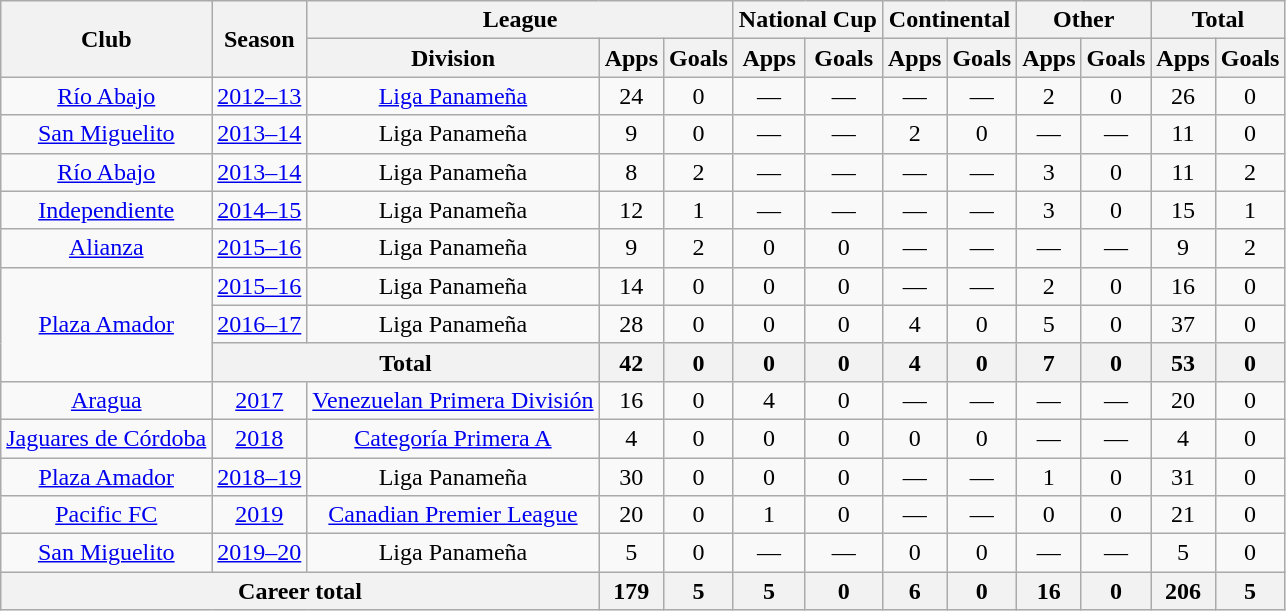<table class="wikitable" style="text-align: center">
<tr>
<th rowspan="2">Club</th>
<th rowspan="2">Season</th>
<th colspan="3">League</th>
<th colspan="2">National Cup</th>
<th colspan="2">Continental</th>
<th colspan="2">Other</th>
<th colspan="2">Total</th>
</tr>
<tr>
<th>Division</th>
<th>Apps</th>
<th>Goals</th>
<th>Apps</th>
<th>Goals</th>
<th>Apps</th>
<th>Goals</th>
<th>Apps</th>
<th>Goals</th>
<th>Apps</th>
<th>Goals</th>
</tr>
<tr>
<td><a href='#'>Río Abajo</a></td>
<td><a href='#'>2012–13</a></td>
<td><a href='#'>Liga Panameña</a></td>
<td>24</td>
<td>0</td>
<td>—</td>
<td>—</td>
<td>—</td>
<td>—</td>
<td>2</td>
<td>0</td>
<td>26</td>
<td>0</td>
</tr>
<tr>
<td><a href='#'>San Miguelito</a></td>
<td><a href='#'>2013–14</a></td>
<td>Liga Panameña</td>
<td>9</td>
<td>0</td>
<td>—</td>
<td>—</td>
<td>2</td>
<td>0</td>
<td>—</td>
<td>—</td>
<td>11</td>
<td>0</td>
</tr>
<tr>
<td><a href='#'>Río Abajo</a></td>
<td><a href='#'>2013–14</a></td>
<td>Liga Panameña</td>
<td>8</td>
<td>2</td>
<td>—</td>
<td>—</td>
<td>—</td>
<td>—</td>
<td>3</td>
<td>0</td>
<td>11</td>
<td>2</td>
</tr>
<tr>
<td><a href='#'>Independiente</a></td>
<td><a href='#'>2014–15</a></td>
<td>Liga Panameña</td>
<td>12</td>
<td>1</td>
<td>—</td>
<td>—</td>
<td>—</td>
<td>—</td>
<td>3</td>
<td>0</td>
<td>15</td>
<td>1</td>
</tr>
<tr>
<td><a href='#'>Alianza</a></td>
<td><a href='#'>2015–16</a></td>
<td>Liga Panameña</td>
<td>9</td>
<td>2</td>
<td>0</td>
<td>0</td>
<td>—</td>
<td>—</td>
<td>—</td>
<td>—</td>
<td>9</td>
<td>2</td>
</tr>
<tr>
<td rowspan="3"><a href='#'>Plaza Amador</a></td>
<td><a href='#'>2015–16</a></td>
<td>Liga Panameña</td>
<td>14</td>
<td>0</td>
<td>0</td>
<td>0</td>
<td>—</td>
<td>—</td>
<td>2</td>
<td>0</td>
<td>16</td>
<td>0</td>
</tr>
<tr>
<td><a href='#'>2016–17</a></td>
<td>Liga Panameña</td>
<td>28</td>
<td>0</td>
<td>0</td>
<td>0</td>
<td>4</td>
<td>0</td>
<td>5</td>
<td>0</td>
<td>37</td>
<td>0</td>
</tr>
<tr>
<th colspan="2">Total</th>
<th>42</th>
<th>0</th>
<th>0</th>
<th>0</th>
<th>4</th>
<th>0</th>
<th>7</th>
<th>0</th>
<th>53</th>
<th>0</th>
</tr>
<tr>
<td><a href='#'>Aragua</a></td>
<td><a href='#'>2017</a></td>
<td><a href='#'>Venezuelan Primera División</a></td>
<td>16</td>
<td>0</td>
<td>4</td>
<td>0</td>
<td>—</td>
<td>—</td>
<td>—</td>
<td>—</td>
<td>20</td>
<td>0</td>
</tr>
<tr>
<td><a href='#'>Jaguares de Córdoba</a></td>
<td><a href='#'>2018</a></td>
<td><a href='#'>Categoría Primera A</a></td>
<td>4</td>
<td>0</td>
<td>0</td>
<td>0</td>
<td>0</td>
<td>0</td>
<td>—</td>
<td>—</td>
<td>4</td>
<td>0</td>
</tr>
<tr>
<td><a href='#'>Plaza Amador</a></td>
<td><a href='#'>2018–19</a></td>
<td>Liga Panameña</td>
<td>30</td>
<td>0</td>
<td>0</td>
<td>0</td>
<td>—</td>
<td>—</td>
<td>1</td>
<td>0</td>
<td>31</td>
<td>0</td>
</tr>
<tr>
<td><a href='#'>Pacific FC</a></td>
<td><a href='#'>2019</a></td>
<td><a href='#'>Canadian Premier League</a></td>
<td>20</td>
<td>0</td>
<td>1</td>
<td>0</td>
<td>—</td>
<td>—</td>
<td>0</td>
<td>0</td>
<td>21</td>
<td>0</td>
</tr>
<tr>
<td><a href='#'>San Miguelito</a></td>
<td><a href='#'>2019–20</a></td>
<td>Liga Panameña</td>
<td>5</td>
<td>0</td>
<td>—</td>
<td>—</td>
<td>0</td>
<td>0</td>
<td>—</td>
<td>—</td>
<td>5</td>
<td>0</td>
</tr>
<tr>
<th colspan="3">Career total</th>
<th>179</th>
<th>5</th>
<th>5</th>
<th>0</th>
<th>6</th>
<th>0</th>
<th>16</th>
<th>0</th>
<th>206</th>
<th>5</th>
</tr>
</table>
